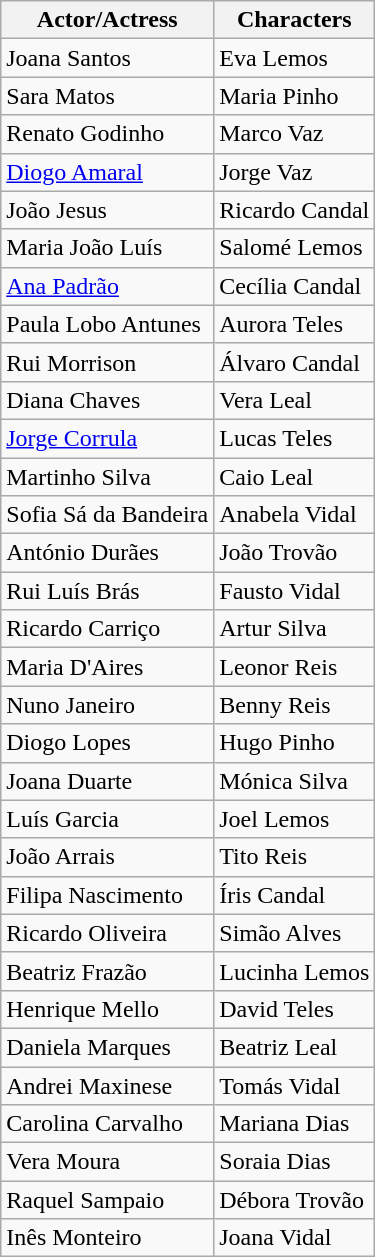<table class="wikitable sortable">
<tr>
<th>Actor/Actress</th>
<th>Characters</th>
</tr>
<tr>
<td>Joana Santos</td>
<td>Eva Lemos</td>
</tr>
<tr>
<td>Sara Matos</td>
<td>Maria Pinho</td>
</tr>
<tr>
<td>Renato Godinho</td>
<td>Marco Vaz</td>
</tr>
<tr>
<td><a href='#'>Diogo Amaral</a></td>
<td>Jorge Vaz</td>
</tr>
<tr>
<td>João Jesus</td>
<td>Ricardo Candal</td>
</tr>
<tr>
<td>Maria João Luís</td>
<td>Salomé Lemos</td>
</tr>
<tr>
<td><a href='#'>Ana Padrão</a></td>
<td>Cecília Candal</td>
</tr>
<tr>
<td>Paula Lobo Antunes</td>
<td>Aurora Teles</td>
</tr>
<tr>
<td>Rui Morrison</td>
<td>Álvaro Candal</td>
</tr>
<tr>
<td>Diana Chaves</td>
<td>Vera Leal</td>
</tr>
<tr>
<td><a href='#'>Jorge Corrula</a></td>
<td>Lucas Teles</td>
</tr>
<tr>
<td>Martinho Silva</td>
<td>Caio Leal</td>
</tr>
<tr>
<td>Sofia Sá da Bandeira</td>
<td>Anabela Vidal</td>
</tr>
<tr>
<td>António Durães</td>
<td>João Trovão</td>
</tr>
<tr>
<td>Rui Luís Brás</td>
<td>Fausto Vidal</td>
</tr>
<tr>
<td>Ricardo Carriço</td>
<td>Artur Silva</td>
</tr>
<tr>
<td>Maria D'Aires</td>
<td>Leonor Reis</td>
</tr>
<tr>
<td>Nuno Janeiro</td>
<td>Benny Reis</td>
</tr>
<tr>
<td>Diogo Lopes</td>
<td>Hugo Pinho</td>
</tr>
<tr>
<td>Joana Duarte</td>
<td>Mónica Silva</td>
</tr>
<tr>
<td>Luís Garcia</td>
<td>Joel Lemos</td>
</tr>
<tr>
<td>João Arrais</td>
<td>Tito Reis</td>
</tr>
<tr>
<td>Filipa Nascimento</td>
<td>Íris Candal</td>
</tr>
<tr>
<td>Ricardo Oliveira</td>
<td>Simão Alves</td>
</tr>
<tr>
<td>Beatriz Frazão</td>
<td>Lucinha Lemos</td>
</tr>
<tr>
<td>Henrique Mello</td>
<td>David Teles</td>
</tr>
<tr>
<td>Daniela Marques</td>
<td>Beatriz Leal</td>
</tr>
<tr>
<td>Andrei Maxinese</td>
<td>Tomás Vidal</td>
</tr>
<tr>
<td>Carolina Carvalho</td>
<td>Mariana Dias</td>
</tr>
<tr>
<td>Vera Moura</td>
<td>Soraia Dias</td>
</tr>
<tr>
<td>Raquel Sampaio</td>
<td>Débora Trovão</td>
</tr>
<tr>
<td>Inês Monteiro</td>
<td>Joana Vidal</td>
</tr>
</table>
